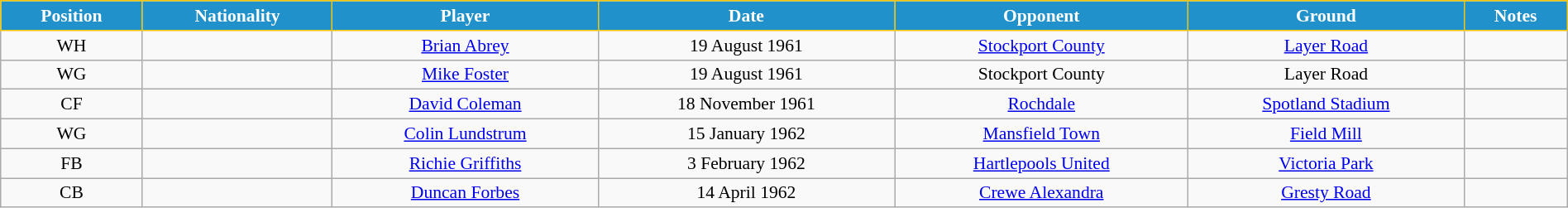<table class="wikitable" style="text-align:center; font-size:90%; width:100%;">
<tr>
<th style="background:#2191CC; color:white; border:1px solid #F7C408; text-align:center;">Position</th>
<th style="background:#2191CC; color:white; border:1px solid #F7C408; text-align:center;">Nationality</th>
<th style="background:#2191CC; color:white; border:1px solid #F7C408; text-align:center;">Player</th>
<th style="background:#2191CC; color:white; border:1px solid #F7C408; text-align:center;">Date</th>
<th style="background:#2191CC; color:white; border:1px solid #F7C408; text-align:center;">Opponent</th>
<th style="background:#2191CC; color:white; border:1px solid #F7C408; text-align:center;">Ground</th>
<th style="background:#2191CC; color:white; border:1px solid #F7C408; text-align:center;">Notes</th>
</tr>
<tr>
<td>WH</td>
<td></td>
<td><a href='#'>Brian Abrey</a></td>
<td>19 August 1961</td>
<td><a href='#'>Stockport County</a></td>
<td><a href='#'>Layer Road</a></td>
<td></td>
</tr>
<tr>
<td>WG</td>
<td></td>
<td><a href='#'>Mike Foster</a></td>
<td>19 August 1961</td>
<td>Stockport County</td>
<td>Layer Road</td>
<td></td>
</tr>
<tr>
<td>CF</td>
<td></td>
<td><a href='#'>David Coleman</a></td>
<td>18 November 1961</td>
<td><a href='#'>Rochdale</a></td>
<td><a href='#'>Spotland Stadium</a></td>
<td></td>
</tr>
<tr>
<td>WG</td>
<td></td>
<td><a href='#'>Colin Lundstrum</a></td>
<td>15 January 1962</td>
<td><a href='#'>Mansfield Town</a></td>
<td><a href='#'>Field Mill</a></td>
<td></td>
</tr>
<tr>
<td>FB</td>
<td></td>
<td><a href='#'>Richie Griffiths</a></td>
<td>3 February 1962</td>
<td><a href='#'>Hartlepools United</a></td>
<td><a href='#'>Victoria Park</a></td>
<td></td>
</tr>
<tr>
<td>CB</td>
<td></td>
<td><a href='#'>Duncan Forbes</a></td>
<td>14 April 1962</td>
<td><a href='#'>Crewe Alexandra</a></td>
<td><a href='#'>Gresty Road</a></td>
<td></td>
</tr>
</table>
